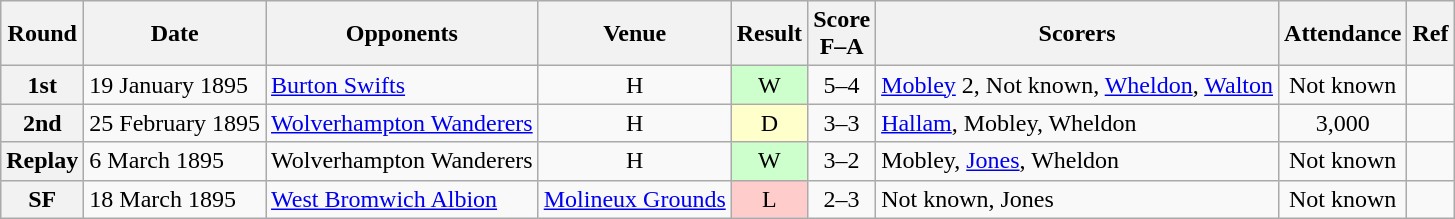<table class="wikitable" style="text-align:center">
<tr>
<th scope=col>Round</th>
<th scope=col>Date</th>
<th scope=col>Opponents</th>
<th scope=col>Venue</th>
<th scope=col>Result</th>
<th scope=col>Score<br>F–A</th>
<th scope=col>Scorers</th>
<th scope=col>Attendance</th>
<th scope=col>Ref</th>
</tr>
<tr>
<th scope=row>1st</th>
<td style=text-align:left>19 January 1895</td>
<td style=text-align:left><a href='#'>Burton Swifts</a></td>
<td>H</td>
<td style=background:#cfc>W</td>
<td>5–4</td>
<td style=text-align:left><a href='#'>Mobley</a> 2, Not known, <a href='#'>Wheldon</a>, <a href='#'>Walton</a></td>
<td>Not known</td>
<td></td>
</tr>
<tr>
<th scope=row>2nd</th>
<td style=text-align:left>25 February 1895</td>
<td style=text-align:left><a href='#'>Wolverhampton Wanderers</a></td>
<td>H</td>
<td style=background:#ffc>D</td>
<td>3–3</td>
<td style=text-align:left><a href='#'>Hallam</a>, Mobley, Wheldon</td>
<td>3,000</td>
<td></td>
</tr>
<tr>
<th scope=row>Replay</th>
<td style=text-align:left>6 March 1895</td>
<td style=text-align:left>Wolverhampton Wanderers</td>
<td>H</td>
<td style=background:#cfc>W</td>
<td>3–2</td>
<td style=text-align:left>Mobley, <a href='#'>Jones</a>, Wheldon</td>
<td>Not known</td>
<td></td>
</tr>
<tr>
<th scope=row>SF</th>
<td style=text-align:left>18 March 1895</td>
<td style=text-align:left><a href='#'>West Bromwich Albion</a></td>
<td><a href='#'>Molineux Grounds</a></td>
<td style=background:#fcc>L</td>
<td>2–3</td>
<td style=text-align:left>Not known, Jones</td>
<td>Not known</td>
<td></td>
</tr>
</table>
